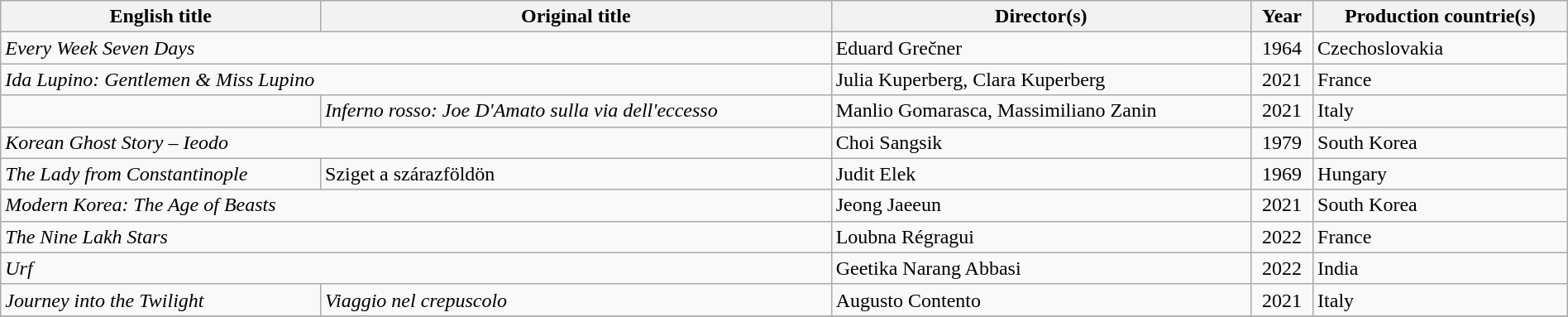<table class="sortable wikitable" style="width:100%; margin-bottom:4px" cellpadding="5">
<tr>
<th scope="col">English title</th>
<th scope="col">Original title</th>
<th scope="col">Director(s)</th>
<th scope="col">Year</th>
<th scope="col">Production countrie(s)</th>
</tr>
<tr>
<td colspan="2"><em>Every Week Seven Days</em></td>
<td>Eduard Grečner</td>
<td align="center">1964</td>
<td>Czechoslovakia</td>
</tr>
<tr>
<td colspan="2"><em>Ida Lupino: Gentlemen & Miss Lupino</em></td>
<td>Julia Kuperberg, Clara Kuperberg</td>
<td align="center">2021</td>
<td>France</td>
</tr>
<tr>
<td></td>
<td><em>Inferno rosso: Joe D'Amato sulla via dell'eccesso</em></td>
<td>Manlio Gomarasca, Massimiliano Zanin</td>
<td align="center">2021</td>
<td>Italy</td>
</tr>
<tr>
<td colspan="2"><em>Korean Ghost Story – Ieodo</em></td>
<td>Choi Sangsik</td>
<td align="center">1979</td>
<td>South Korea</td>
</tr>
<tr>
<td><em>The Lady from Constantinople</em></td>
<td>Sziget a szárazföldön</td>
<td>Judit Elek</td>
<td align="center">1969</td>
<td>Hungary</td>
</tr>
<tr>
<td colspan="2"><em>Modern Korea: The Age of Beasts</em></td>
<td>Jeong Jaeeun</td>
<td align="center">2021</td>
<td>South Korea</td>
</tr>
<tr>
<td colspan="2"><em>The Nine Lakh Stars</em></td>
<td>Loubna Régragui</td>
<td align="center">2022</td>
<td>France</td>
</tr>
<tr>
<td colspan="2"><em>Urf</em></td>
<td>Geetika Narang Abbasi</td>
<td align="center">2022</td>
<td>India</td>
</tr>
<tr>
<td><em>Journey into the Twilight</em></td>
<td><em>Viaggio nel crepuscolo</em></td>
<td>Augusto Contento</td>
<td align="center">2021</td>
<td>Italy</td>
</tr>
<tr>
</tr>
</table>
